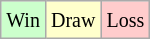<table class="wikitable">
<tr>
<td style="background-color: #CCFFCC;"><small>Win</small></td>
<td style="background-color: #FFFFCC;"><small>Draw</small></td>
<td style="background-color: #FFCCCC;"><small>Loss</small></td>
</tr>
</table>
